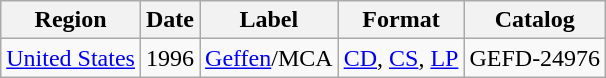<table class="wikitable">
<tr>
<th>Region</th>
<th>Date</th>
<th>Label</th>
<th>Format</th>
<th>Catalog</th>
</tr>
<tr>
<td><a href='#'>United States</a></td>
<td>1996</td>
<td><a href='#'>Geffen</a>/MCA</td>
<td><a href='#'>CD</a>, <a href='#'>CS</a>, <a href='#'>LP</a></td>
<td>GEFD-24976</td>
</tr>
</table>
